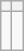<table class="wikitable left">
<tr style="background-color:#CEDAF2">
<th></th>
<th></th>
</tr>
<tr align="center">
<td></td>
<td><br></td>
</tr>
</table>
